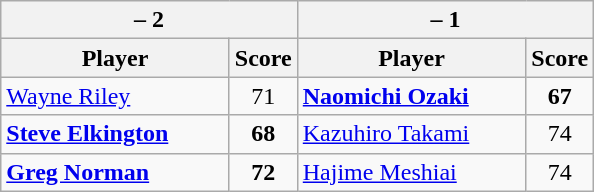<table class=wikitable>
<tr>
<th colspan=2> – 2</th>
<th colspan=2> – 1</th>
</tr>
<tr>
<th width=145>Player</th>
<th>Score</th>
<th width=145>Player</th>
<th>Score</th>
</tr>
<tr>
<td><a href='#'>Wayne Riley</a></td>
<td align=center>71</td>
<td><strong><a href='#'>Naomichi Ozaki</a></strong></td>
<td align=center><strong>67</strong></td>
</tr>
<tr>
<td><strong><a href='#'>Steve Elkington</a></strong></td>
<td align=center><strong>68</strong></td>
<td><a href='#'>Kazuhiro Takami</a></td>
<td align=center>74</td>
</tr>
<tr>
<td><strong><a href='#'>Greg Norman</a></strong></td>
<td align=center><strong>72</strong></td>
<td><a href='#'>Hajime Meshiai</a></td>
<td align=center>74</td>
</tr>
</table>
